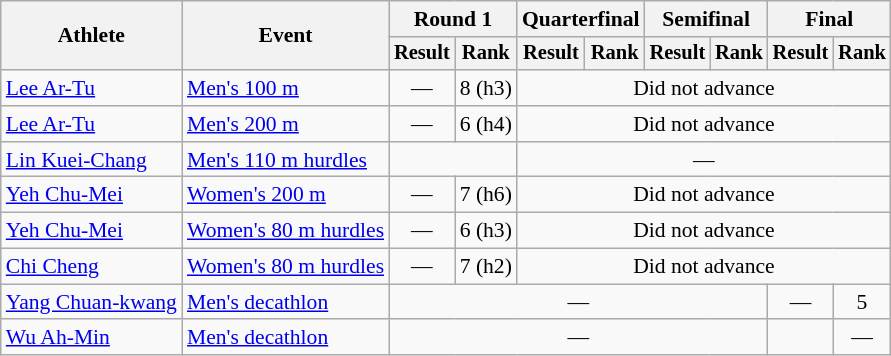<table class="wikitable" style="font-size:90%; text-align:center">
<tr>
<th rowspan="2">Athlete</th>
<th rowspan="2">Event</th>
<th colspan="2">Round 1</th>
<th colspan="2">Quarterfinal</th>
<th colspan="2">Semifinal</th>
<th colspan="2">Final</th>
</tr>
<tr style="font-size:95%">
<th>Result</th>
<th>Rank</th>
<th>Result</th>
<th>Rank</th>
<th>Result</th>
<th>Rank</th>
<th>Result</th>
<th>Rank</th>
</tr>
<tr>
<td align="left"><a href='#'>Lee Ar-Tu</a></td>
<td align="left"><a href='#'>Men's 100 m</a></td>
<td>—</td>
<td>8 (h3)</td>
<td colspan="6">Did not advance</td>
</tr>
<tr>
<td align="left"><a href='#'>Lee Ar-Tu</a></td>
<td align="left"><a href='#'>Men's 200 m</a></td>
<td>—</td>
<td>6 (h4)</td>
<td colspan="6">Did not advance</td>
</tr>
<tr>
<td align="left"><a href='#'>Lin Kuei-Chang</a></td>
<td align="left"><a href='#'>Men's 110 m hurdles</a></td>
<td colspan="2"></td>
<td colspan="6">—</td>
</tr>
<tr>
<td align="left"><a href='#'>Yeh Chu-Mei</a></td>
<td align="left"><a href='#'>Women's 200 m</a></td>
<td>—</td>
<td>7 (h6)</td>
<td colspan="6">Did not advance</td>
</tr>
<tr>
<td align="left"><a href='#'>Yeh Chu-Mei</a></td>
<td align="left"><a href='#'>Women's 80 m hurdles</a></td>
<td>—</td>
<td>6 (h3)</td>
<td colspan="6">Did not advance</td>
</tr>
<tr>
<td align="left"><a href='#'>Chi Cheng</a></td>
<td align="left"><a href='#'>Women's 80 m hurdles</a></td>
<td>—</td>
<td>7 (h2)</td>
<td colspan="6">Did not advance</td>
</tr>
<tr>
<td align="left"><a href='#'>Yang Chuan-kwang</a></td>
<td align="left"><a href='#'>Men's decathlon</a></td>
<td colspan="6">—</td>
<td>—</td>
<td>5</td>
</tr>
<tr>
<td align="left"><a href='#'>Wu Ah-Min</a></td>
<td align="left"><a href='#'>Men's decathlon</a></td>
<td colspan="6">—</td>
<td></td>
<td>—</td>
</tr>
</table>
